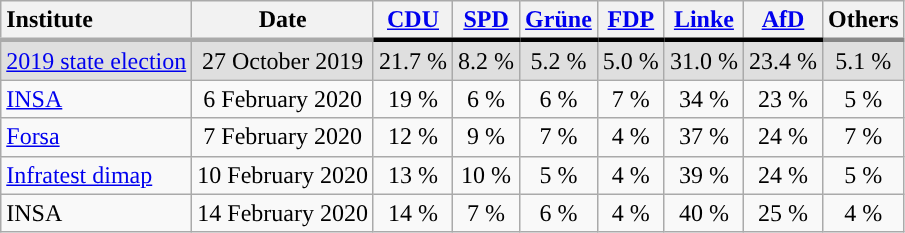<table class="wikitable" style="text-align:center">
<tr>
<th style="text-align:left; border-bottom:3px solid #AAAAAA">Institute</th>
<th style="border-bottom:3px solid #AAAAAA">Date</th>
<th style="border-bottom:3px solid "><a href='#'>CDU</a></th>
<th style="border-bottom:3px solid "><a href='#'>SPD</a></th>
<th style="border-bottom:3px solid "><a href='#'>Grüne</a></th>
<th style="border-bottom:3px solid "><a href='#'>FDP</a></th>
<th style="border-bottom:3px solid "><a href='#'>Linke</a></th>
<th style="border-bottom:3px solid "><a href='#'>AfD</a></th>
<th style="border-bottom:3px solid #888888">Others</th>
</tr>
<tr style="background:#DFDFDF;">
<td style="text-align:left"><a href='#'>2019 state election</a></td>
<td>27 October 2019</td>
<td>21.7 %</td>
<td>8.2 %</td>
<td>5.2 %</td>
<td>5.0 %</td>
<td>31.0 %</td>
<td>23.4 %</td>
<td>5.1 %</td>
</tr>
<tr>
<td style="text-align:left"><a href='#'>INSA</a></td>
<td>6 February 2020</td>
<td>19 %</td>
<td>6 %</td>
<td>6 %</td>
<td>7 %</td>
<td>34 %</td>
<td>23 %</td>
<td>5 %</td>
</tr>
<tr>
<td style="text-align:left"><a href='#'>Forsa</a></td>
<td>7 February 2020</td>
<td>12 %</td>
<td>9 %</td>
<td>7 %</td>
<td>4 %</td>
<td>37 %</td>
<td>24 %</td>
<td>7 %</td>
</tr>
<tr>
<td style="text-align:left"><a href='#'>Infratest dimap</a></td>
<td>10 February 2020</td>
<td>13 %</td>
<td>10 %</td>
<td>5 %</td>
<td>4 %</td>
<td>39 %</td>
<td>24 %</td>
<td>5 %</td>
</tr>
<tr>
<td style="text-align:left">INSA</td>
<td>14 February 2020</td>
<td>14 %</td>
<td>7 %</td>
<td>6 %</td>
<td>4 %</td>
<td>40 %</td>
<td>25 %</td>
<td>4 %</td>
</tr>
</table>
